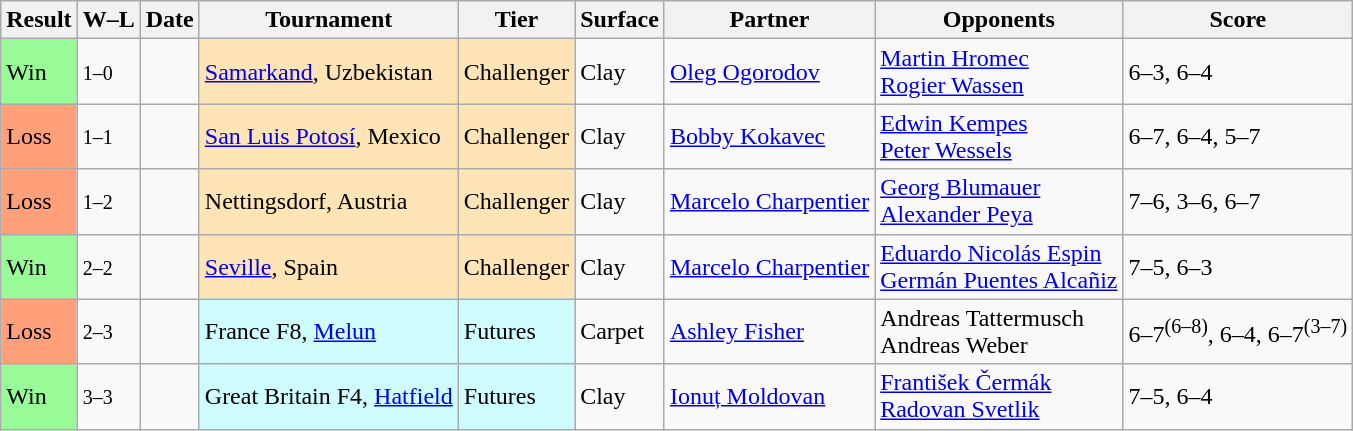<table class="sortable wikitable">
<tr>
<th>Result</th>
<th class="unsortable">W–L</th>
<th>Date</th>
<th>Tournament</th>
<th>Tier</th>
<th>Surface</th>
<th>Partner</th>
<th>Opponents</th>
<th class="unsortable">Score</th>
</tr>
<tr>
<td bgcolor=98FB98>Win</td>
<td><small>1–0</small></td>
<td></td>
<td style="background:moccasin;"><a href='#'>Samarkand</a>, Uzbekistan</td>
<td style="background:moccasin;">Challenger</td>
<td>Clay</td>
<td> <a href='#'>Oleg Ogorodov</a></td>
<td> <a href='#'>Martin Hromec</a> <br>  <a href='#'>Rogier Wassen</a></td>
<td>6–3, 6–4</td>
</tr>
<tr>
<td bgcolor=FFA07A>Loss</td>
<td><small>1–1</small></td>
<td></td>
<td style="background:moccasin;"><a href='#'>San Luis Potosí</a>, Mexico</td>
<td style="background:moccasin;">Challenger</td>
<td>Clay</td>
<td> <a href='#'>Bobby Kokavec</a></td>
<td> <a href='#'>Edwin Kempes</a> <br>  <a href='#'>Peter Wessels</a></td>
<td>6–7, 6–4, 5–7</td>
</tr>
<tr>
<td bgcolor=FFA07A>Loss</td>
<td><small>1–2</small></td>
<td></td>
<td style="background:moccasin;">Nettingsdorf, Austria</td>
<td style="background:moccasin;">Challenger</td>
<td>Clay</td>
<td> <a href='#'>Marcelo Charpentier</a></td>
<td> <a href='#'>Georg Blumauer</a> <br>  <a href='#'>Alexander Peya</a></td>
<td>7–6, 3–6, 6–7</td>
</tr>
<tr>
<td bgcolor=98FB98>Win</td>
<td><small>2–2</small></td>
<td></td>
<td style="background:moccasin;"><a href='#'>Seville</a>, Spain</td>
<td style="background:moccasin;">Challenger</td>
<td>Clay</td>
<td> <a href='#'>Marcelo Charpentier</a></td>
<td> <a href='#'>Eduardo Nicolás Espin</a> <br>  <a href='#'>Germán Puentes Alcañiz</a></td>
<td>7–5, 6–3</td>
</tr>
<tr>
<td bgcolor=FFA07A>Loss</td>
<td><small>2–3</small></td>
<td></td>
<td style="background:#cffcff;">France F8, <a href='#'>Melun</a></td>
<td style="background:#cffcff;">Futures</td>
<td>Carpet</td>
<td> <a href='#'>Ashley Fisher</a></td>
<td> Andreas Tattermusch <br>  Andreas Weber</td>
<td>6–7<sup>(6–8)</sup>, 6–4, 6–7<sup>(3–7)</sup></td>
</tr>
<tr>
<td bgcolor=98FB98>Win</td>
<td><small>3–3</small></td>
<td></td>
<td style="background:#cffcff;">Great Britain F4, <a href='#'>Hatfield</a></td>
<td style="background:#cffcff;">Futures</td>
<td>Clay</td>
<td> <a href='#'>Ionuț Moldovan</a></td>
<td> <a href='#'>František Čermák</a> <br>  <a href='#'>Radovan Svetlik</a></td>
<td>7–5, 6–4</td>
</tr>
</table>
